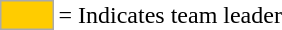<table>
<tr>
<td style="background:#fc0; border:1px solid #aaa; width:2em;"></td>
<td>= Indicates team leader</td>
</tr>
</table>
